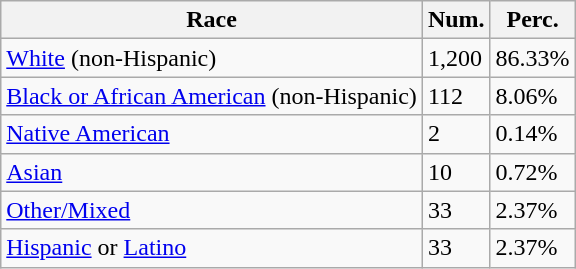<table class="wikitable">
<tr>
<th>Race</th>
<th>Num.</th>
<th>Perc.</th>
</tr>
<tr>
<td><a href='#'>White</a> (non-Hispanic)</td>
<td>1,200</td>
<td>86.33%</td>
</tr>
<tr>
<td><a href='#'>Black or African American</a> (non-Hispanic)</td>
<td>112</td>
<td>8.06%</td>
</tr>
<tr>
<td><a href='#'>Native American</a></td>
<td>2</td>
<td>0.14%</td>
</tr>
<tr>
<td><a href='#'>Asian</a></td>
<td>10</td>
<td>0.72%</td>
</tr>
<tr>
<td><a href='#'>Other/Mixed</a></td>
<td>33</td>
<td>2.37%</td>
</tr>
<tr>
<td><a href='#'>Hispanic</a> or <a href='#'>Latino</a></td>
<td>33</td>
<td>2.37%</td>
</tr>
</table>
